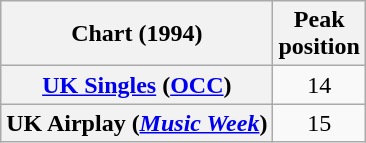<table class="wikitable sortable plainrowheaders" style="text-align:center">
<tr>
<th scope="col">Chart (1994)</th>
<th scope="col">Peak<br>position</th>
</tr>
<tr>
<th scope="row"><a href='#'>UK Singles</a> (<a href='#'>OCC</a>)</th>
<td>14</td>
</tr>
<tr>
<th scope="row">UK Airplay (<em><a href='#'>Music Week</a></em>)</th>
<td>15</td>
</tr>
</table>
